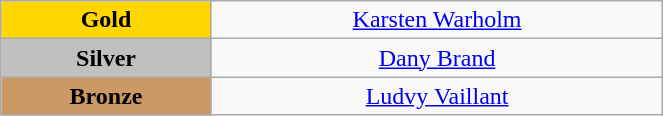<table class="wikitable" style="text-align:center; " width="35%">
<tr>
<td bgcolor="gold"><strong>Gold</strong></td>
<td><a href='#'>Karsten Warholm</a><br>  <small><em></em></small></td>
</tr>
<tr>
<td bgcolor="silver"><strong>Silver</strong></td>
<td><a href='#'>Dany Brand</a><br>  <small><em></em></small></td>
</tr>
<tr>
<td bgcolor="CC9966"><strong>Bronze</strong></td>
<td><a href='#'>Ludvy Vaillant</a><br>  <small><em></em></small></td>
</tr>
</table>
